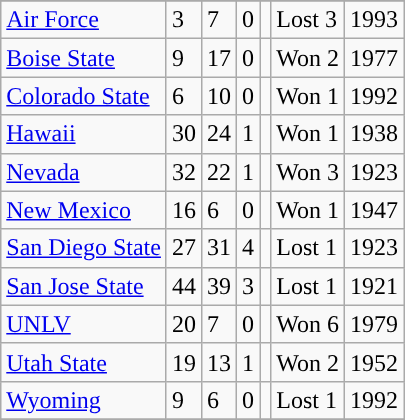<table class="wikitable">
<tr>
</tr>
<tr>
<td><a href='#'>Air Force</a></td>
<td>3</td>
<td>7</td>
<td>0</td>
<td></td>
<td>Lost 3</td>
<td>1993</td>
</tr>
<tr>
<td><a href='#'>Boise State</a></td>
<td>9</td>
<td>17</td>
<td>0</td>
<td></td>
<td>Won 2</td>
<td>1977</td>
</tr>
<tr>
<td><a href='#'>Colorado State</a></td>
<td>6</td>
<td>10</td>
<td>0</td>
<td></td>
<td>Won 1</td>
<td>1992</td>
</tr>
<tr>
<td><a href='#'>Hawaii</a></td>
<td>30</td>
<td>24</td>
<td>1</td>
<td></td>
<td>Won 1</td>
<td>1938</td>
</tr>
<tr>
<td><a href='#'>Nevada</a></td>
<td>32</td>
<td>22</td>
<td>1</td>
<td></td>
<td>Won 3</td>
<td>1923</td>
</tr>
<tr>
<td><a href='#'>New Mexico</a></td>
<td>16</td>
<td>6</td>
<td>0</td>
<td></td>
<td>Won 1</td>
<td>1947</td>
</tr>
<tr>
<td><a href='#'>San Diego State</a></td>
<td>27</td>
<td>31</td>
<td>4</td>
<td></td>
<td>Lost 1</td>
<td>1923</td>
</tr>
<tr>
<td><a href='#'>San Jose State</a></td>
<td>44</td>
<td>39</td>
<td>3</td>
<td></td>
<td>Lost 1</td>
<td>1921</td>
</tr>
<tr>
<td><a href='#'>UNLV</a></td>
<td>20</td>
<td>7</td>
<td>0</td>
<td></td>
<td>Won 6</td>
<td>1979</td>
</tr>
<tr>
<td><a href='#'>Utah State</a></td>
<td>19</td>
<td>13</td>
<td>1</td>
<td></td>
<td>Won 2</td>
<td>1952</td>
</tr>
<tr>
<td><a href='#'>Wyoming</a></td>
<td>9</td>
<td>6</td>
<td>0</td>
<td></td>
<td>Lost 1</td>
<td>1992</td>
</tr>
<tr class="unsortable">
</tr>
</table>
